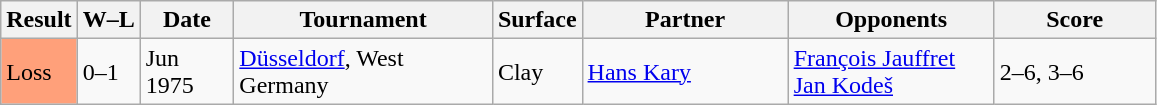<table class="sortable wikitable">
<tr>
<th style="width:40px">Result</th>
<th class="unsortable">W–L</th>
<th style="width:55px">Date</th>
<th style="width:165px">Tournament</th>
<th style="width:50px">Surface</th>
<th style="width:130px">Partner</th>
<th style="width:130px">Opponents</th>
<th style="width:100px" class="unsortable">Score</th>
</tr>
<tr>
<td style="background:#ffa07a;">Loss</td>
<td>0–1</td>
<td>Jun 1975</td>
<td><a href='#'>Düsseldorf</a>, West Germany</td>
<td>Clay</td>
<td> <a href='#'>Hans Kary</a></td>
<td> <a href='#'>François Jauffret</a> <br>  <a href='#'>Jan Kodeš</a></td>
<td>2–6, 3–6</td>
</tr>
</table>
